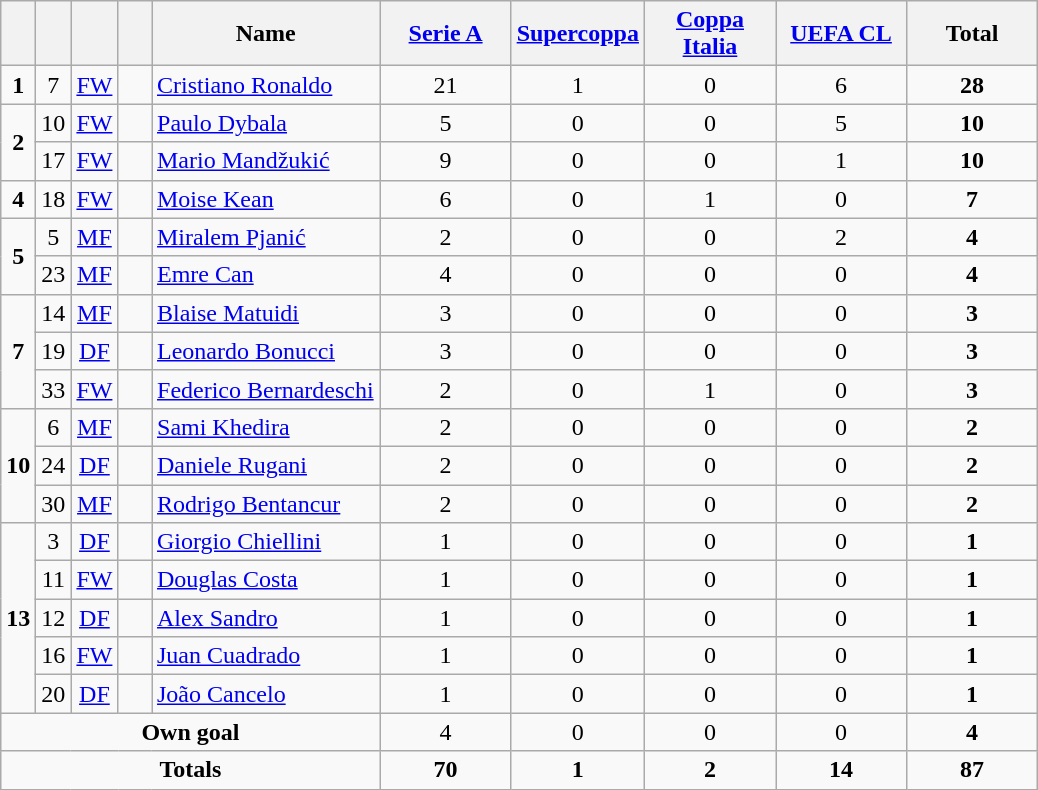<table class="wikitable" style="text-align:center">
<tr>
<th width=15></th>
<th width=15></th>
<th width=15></th>
<th width=15></th>
<th width=145>Name</th>
<th width=80><a href='#'>Serie A</a></th>
<th width=80><a href='#'>Supercoppa</a></th>
<th width=80><a href='#'>Coppa Italia</a></th>
<th width=80><a href='#'>UEFA CL</a></th>
<th width=80>Total</th>
</tr>
<tr>
<td><strong>1</strong></td>
<td>7</td>
<td><a href='#'>FW</a></td>
<td></td>
<td align=left><a href='#'>Cristiano Ronaldo</a></td>
<td>21</td>
<td>1</td>
<td>0</td>
<td>6</td>
<td><strong>28</strong></td>
</tr>
<tr>
<td rowspan=2><strong>2</strong></td>
<td>10</td>
<td><a href='#'>FW</a></td>
<td></td>
<td align=left><a href='#'>Paulo Dybala</a></td>
<td>5</td>
<td>0</td>
<td>0</td>
<td>5</td>
<td><strong>10</strong></td>
</tr>
<tr>
<td>17</td>
<td><a href='#'>FW</a></td>
<td></td>
<td align=left><a href='#'>Mario Mandžukić</a></td>
<td>9</td>
<td>0</td>
<td>0</td>
<td>1</td>
<td><strong>10</strong></td>
</tr>
<tr>
<td><strong>4</strong></td>
<td>18</td>
<td><a href='#'>FW</a></td>
<td></td>
<td align=left><a href='#'>Moise Kean</a></td>
<td>6</td>
<td>0</td>
<td>1</td>
<td>0</td>
<td><strong>7</strong></td>
</tr>
<tr>
<td rowspan=2><strong>5</strong></td>
<td>5</td>
<td><a href='#'>MF</a></td>
<td></td>
<td align=left><a href='#'>Miralem Pjanić</a></td>
<td>2</td>
<td>0</td>
<td>0</td>
<td>2</td>
<td><strong>4</strong></td>
</tr>
<tr>
<td>23</td>
<td><a href='#'>MF</a></td>
<td></td>
<td align=left><a href='#'>Emre Can</a></td>
<td>4</td>
<td>0</td>
<td>0</td>
<td>0</td>
<td><strong>4</strong></td>
</tr>
<tr>
<td rowspan=3><strong>7</strong></td>
<td>14</td>
<td><a href='#'>MF</a></td>
<td></td>
<td align=left><a href='#'>Blaise Matuidi</a></td>
<td>3</td>
<td>0</td>
<td>0</td>
<td>0</td>
<td><strong>3</strong></td>
</tr>
<tr>
<td>19</td>
<td><a href='#'>DF</a></td>
<td></td>
<td align=left><a href='#'>Leonardo Bonucci</a></td>
<td>3</td>
<td>0</td>
<td>0</td>
<td>0</td>
<td><strong>3</strong></td>
</tr>
<tr>
<td>33</td>
<td><a href='#'>FW</a></td>
<td></td>
<td align=left><a href='#'>Federico Bernardeschi</a></td>
<td>2</td>
<td>0</td>
<td>1</td>
<td>0</td>
<td><strong>3</strong></td>
</tr>
<tr>
<td rowspan=3><strong>10</strong></td>
<td>6</td>
<td><a href='#'>MF</a></td>
<td></td>
<td align=left><a href='#'>Sami Khedira</a></td>
<td>2</td>
<td>0</td>
<td>0</td>
<td>0</td>
<td><strong>2</strong></td>
</tr>
<tr>
<td>24</td>
<td><a href='#'>DF</a></td>
<td></td>
<td align=left><a href='#'>Daniele Rugani</a></td>
<td>2</td>
<td>0</td>
<td>0</td>
<td>0</td>
<td><strong>2</strong></td>
</tr>
<tr>
<td>30</td>
<td><a href='#'>MF</a></td>
<td></td>
<td align=left><a href='#'>Rodrigo Bentancur</a></td>
<td>2</td>
<td>0</td>
<td>0</td>
<td>0</td>
<td><strong>2</strong></td>
</tr>
<tr>
<td rowspan=5><strong>13</strong></td>
<td>3</td>
<td><a href='#'>DF</a></td>
<td></td>
<td align=left><a href='#'>Giorgio Chiellini</a></td>
<td>1</td>
<td>0</td>
<td>0</td>
<td>0</td>
<td><strong>1</strong></td>
</tr>
<tr>
<td>11</td>
<td><a href='#'>FW</a></td>
<td></td>
<td align=left><a href='#'>Douglas Costa</a></td>
<td>1</td>
<td>0</td>
<td>0</td>
<td>0</td>
<td><strong>1</strong></td>
</tr>
<tr>
<td>12</td>
<td><a href='#'>DF</a></td>
<td></td>
<td align=left><a href='#'>Alex Sandro</a></td>
<td>1</td>
<td>0</td>
<td>0</td>
<td>0</td>
<td><strong>1</strong></td>
</tr>
<tr>
<td>16</td>
<td><a href='#'>FW</a></td>
<td></td>
<td align=left><a href='#'>Juan Cuadrado</a></td>
<td>1</td>
<td>0</td>
<td>0</td>
<td>0</td>
<td><strong>1</strong></td>
</tr>
<tr>
<td>20</td>
<td><a href='#'>DF</a></td>
<td></td>
<td align=left><a href='#'>João Cancelo</a></td>
<td>1</td>
<td>0</td>
<td>0</td>
<td>0</td>
<td><strong>1</strong></td>
</tr>
<tr>
<td colspan=5><strong>Own goal</strong></td>
<td>4</td>
<td>0</td>
<td>0</td>
<td>0</td>
<td><strong>4</strong></td>
</tr>
<tr>
<td colspan=5><strong>Totals</strong></td>
<td><strong>70</strong></td>
<td><strong>1</strong></td>
<td><strong>2</strong></td>
<td><strong>14</strong></td>
<td><strong>87</strong></td>
</tr>
</table>
